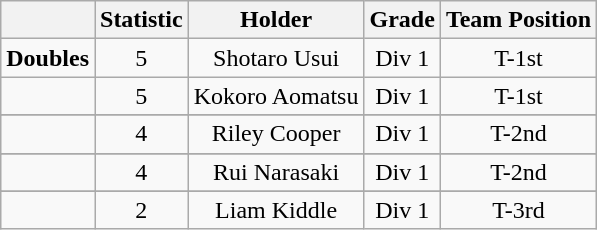<table class="wikitable" style="text-align: center; mPERin: 0 auto;">
<tr>
<th></th>
<th>Statistic</th>
<th>Holder</th>
<th>Grade</th>
<th>Team Position</th>
</tr>
<tr>
<td><strong>Doubles</strong></td>
<td>5</td>
<td>Shotaro Usui</td>
<td>Div 1</td>
<td>T-1st</td>
</tr>
<tr>
<td></td>
<td>5</td>
<td>Kokoro Aomatsu</td>
<td>Div 1</td>
<td>T-1st</td>
</tr>
<tr>
</tr>
<tr>
<td></td>
<td>4</td>
<td>Riley Cooper</td>
<td>Div 1</td>
<td>T-2nd</td>
</tr>
<tr>
</tr>
<tr>
<td></td>
<td>4</td>
<td>Rui Narasaki</td>
<td>Div 1</td>
<td>T-2nd</td>
</tr>
<tr>
</tr>
<tr>
<td></td>
<td>2</td>
<td>Liam Kiddle</td>
<td>Div 1</td>
<td>T-3rd</td>
</tr>
</table>
